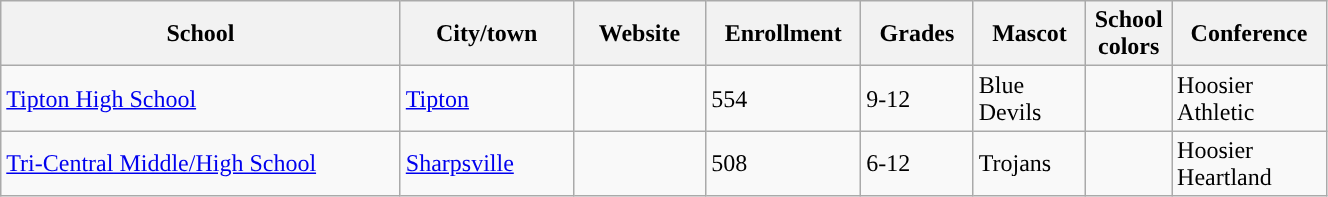<table class="wikitable sortable" width="70%">
<tr>
<th width="20%">School</th>
<th width="08%">City/town</th>
<th width="06%">Website</th>
<th width="04%">Enrollment</th>
<th width="04%">Grades</th>
<th width="04%">Mascot</th>
<th width=01%>School colors</th>
<th width="04%">Conference</th>
</tr>
<tr>
<td><a href='#'>Tipton High School</a></td>
<td><a href='#'>Tipton</a></td>
<td></td>
<td>554</td>
<td>9-12</td>
<td>Blue Devils</td>
<td> </td>
<td>Hoosier Athletic</td>
</tr>
<tr>
<td><a href='#'>Tri-Central Middle/High School</a></td>
<td><a href='#'>Sharpsville</a></td>
<td></td>
<td>508</td>
<td>6-12</td>
<td>Trojans</td>
<td>  </td>
<td>Hoosier Heartland</td>
</tr>
</table>
